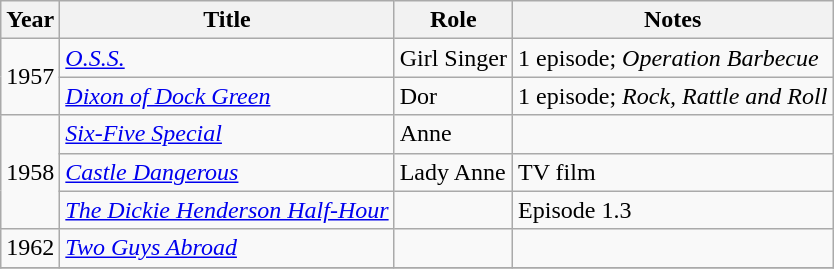<table class="wikitable sortable">
<tr>
<th>Year</th>
<th>Title</th>
<th>Role</th>
<th class="unsortable">Notes</th>
</tr>
<tr>
<td rowspan="2">1957</td>
<td><em><a href='#'>O.S.S.</a></em></td>
<td>Girl Singer</td>
<td>1 episode; <em>Operation Barbecue</em></td>
</tr>
<tr>
<td><em><a href='#'>Dixon of Dock Green</a></em></td>
<td>Dor</td>
<td>1 episode; <em>Rock, Rattle and Roll</em></td>
</tr>
<tr>
<td rowspan="3">1958</td>
<td><em><a href='#'>Six-Five Special</a></em></td>
<td>Anne</td>
<td></td>
</tr>
<tr>
<td><em><a href='#'>Castle Dangerous</a></em></td>
<td>Lady Anne</td>
<td>TV film</td>
</tr>
<tr>
<td><em><a href='#'>The Dickie Henderson Half-Hour</a></em></td>
<td></td>
<td>Episode 1.3</td>
</tr>
<tr>
<td>1962</td>
<td><em><a href='#'>Two Guys Abroad</a></em></td>
<td></td>
<td></td>
</tr>
<tr>
</tr>
</table>
